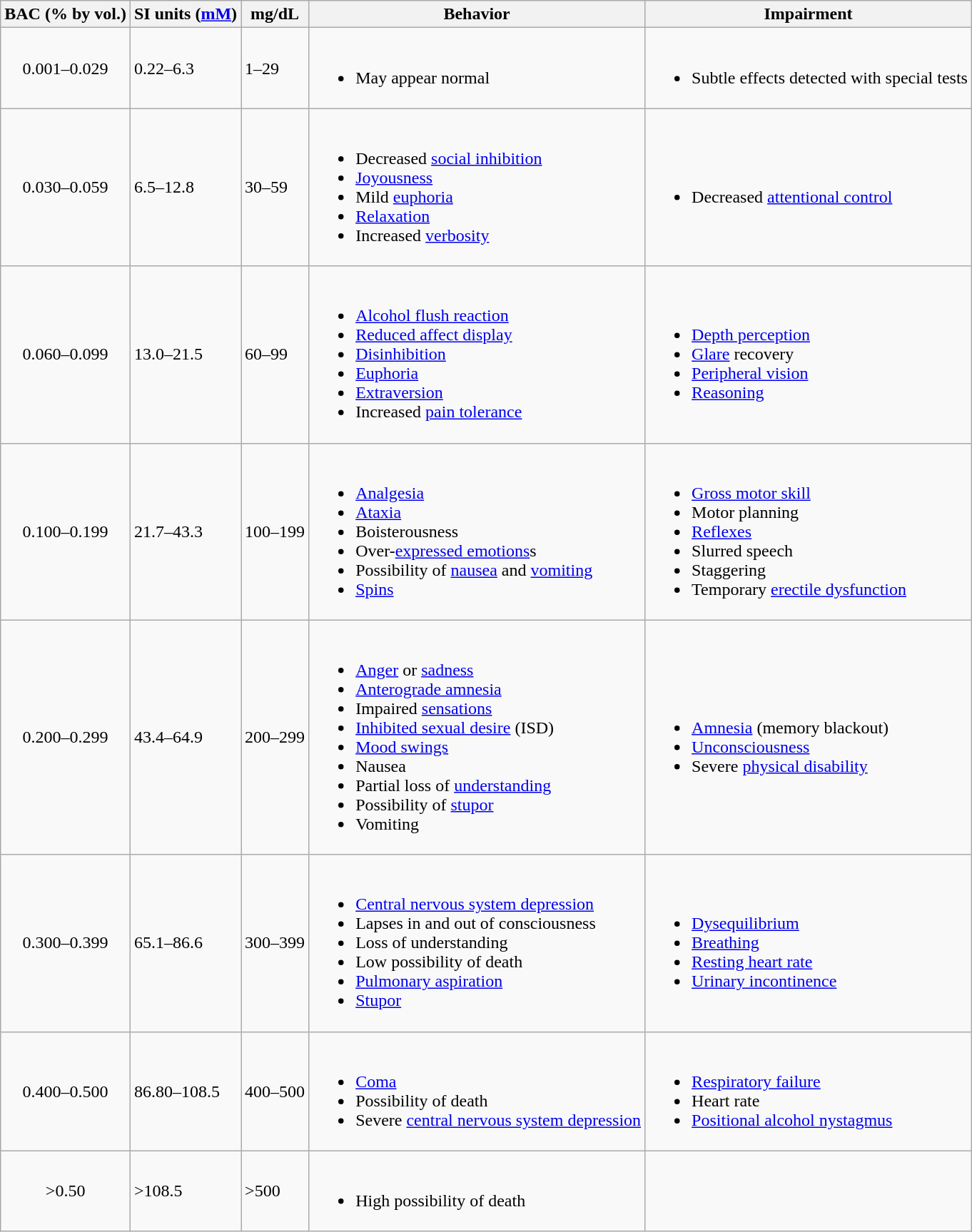<table class="wikitable">
<tr>
<th scope="col">BAC (% by vol.)</th>
<th>SI units (<a href='#'>mM</a>)</th>
<th>mg/dL</th>
<th scope="col">Behavior</th>
<th scope="col">Impairment</th>
</tr>
<tr>
<td style="text-align: center">0.001–0.029</td>
<td>0.22–6.3</td>
<td>1–29</td>
<td><br><ul><li>May appear normal</li></ul></td>
<td><br><ul><li>Subtle effects detected with special tests</li></ul></td>
</tr>
<tr>
<td style="text-align: center">0.030–0.059</td>
<td>6.5–12.8</td>
<td>30–59</td>
<td><br><ul><li>Decreased <a href='#'>social inhibition</a></li><li><a href='#'>Joyousness</a></li><li>Mild <a href='#'>euphoria</a></li><li><a href='#'>Relaxation</a></li><li>Increased <a href='#'>verbosity</a></li></ul></td>
<td><br><ul><li>Decreased <a href='#'>attentional control</a></li></ul></td>
</tr>
<tr>
<td style="text-align: center">0.060–0.099</td>
<td>13.0–21.5</td>
<td>60–99</td>
<td><br><ul><li><a href='#'>Alcohol flush reaction</a></li><li><a href='#'>Reduced affect display</a></li><li><a href='#'>Disinhibition</a></li><li><a href='#'>Euphoria</a></li><li><a href='#'>Extraversion</a></li><li>Increased <a href='#'>pain tolerance</a></li></ul></td>
<td><br><ul><li><a href='#'>Depth perception</a></li><li><a href='#'>Glare</a> recovery</li><li><a href='#'>Peripheral vision</a></li><li><a href='#'>Reasoning</a></li></ul></td>
</tr>
<tr>
<td style="text-align: center">0.100–0.199</td>
<td>21.7–43.3</td>
<td>100–199</td>
<td><br><ul><li><a href='#'>Analgesia</a></li><li><a href='#'>Ataxia</a></li><li>Boisterousness</li><li>Over-<a href='#'>expressed emotions</a>s</li><li>Possibility of <a href='#'>nausea</a> and <a href='#'>vomiting</a></li><li><a href='#'>Spins</a></li></ul></td>
<td><br><ul><li><a href='#'>Gross motor skill</a></li><li>Motor planning</li><li><a href='#'>Reflexes</a></li><li>Slurred speech</li><li>Staggering</li><li>Temporary <a href='#'>erectile dysfunction</a></li></ul></td>
</tr>
<tr>
<td style="text-align: center">0.200–0.299</td>
<td>43.4–64.9</td>
<td>200–299</td>
<td><br><ul><li><a href='#'>Anger</a> or <a href='#'>sadness</a></li><li><a href='#'>Anterograde amnesia</a></li><li>Impaired <a href='#'>sensations</a></li><li><a href='#'>Inhibited sexual desire</a> (ISD)</li><li><a href='#'>Mood swings</a></li><li>Nausea</li><li>Partial loss of <a href='#'>understanding</a></li><li>Possibility of <a href='#'>stupor</a></li><li>Vomiting</li></ul></td>
<td><br><ul><li><a href='#'>Amnesia</a> (memory blackout)</li><li><a href='#'>Unconsciousness</a></li><li>Severe <a href='#'>physical disability</a></li></ul></td>
</tr>
<tr>
<td style="text-align: center">0.300–0.399</td>
<td>65.1–86.6</td>
<td>300–399</td>
<td><br><ul><li><a href='#'>Central nervous system depression</a></li><li>Lapses in and out of consciousness</li><li>Loss of understanding</li><li>Low possibility of death</li><li><a href='#'>Pulmonary aspiration</a></li><li><a href='#'>Stupor</a></li></ul></td>
<td><br><ul><li><a href='#'>Dysequilibrium</a></li><li><a href='#'>Breathing</a></li><li><a href='#'>Resting heart rate</a></li><li><a href='#'>Urinary incontinence</a></li></ul></td>
</tr>
<tr>
<td style="text-align: center">0.400–0.500</td>
<td>86.80–108.5</td>
<td>400–500</td>
<td><br><ul><li><a href='#'>Coma</a></li><li>Possibility of death</li><li>Severe <a href='#'>central nervous system depression</a></li></ul></td>
<td><br><ul><li><a href='#'>Respiratory failure</a></li><li>Heart rate</li><li><a href='#'>Positional alcohol nystagmus</a></li></ul></td>
</tr>
<tr>
<td style="text-align: center">>0.50</td>
<td>>108.5</td>
<td>>500</td>
<td><br><ul><li>High possibility of death</li></ul></td>
<td></td>
</tr>
</table>
